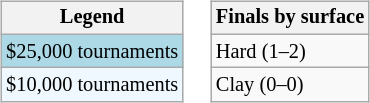<table>
<tr valign=top>
<td><br><table class=wikitable style="font-size:85%">
<tr>
<th>Legend</th>
</tr>
<tr style="background:lightblue;">
<td>$25,000 tournaments</td>
</tr>
<tr style="background:#f0f8ff;">
<td>$10,000 tournaments</td>
</tr>
</table>
</td>
<td><br><table class=wikitable style="font-size:85%">
<tr>
<th>Finals by surface</th>
</tr>
<tr>
<td>Hard (1–2)</td>
</tr>
<tr>
<td>Clay (0–0)</td>
</tr>
</table>
</td>
</tr>
</table>
